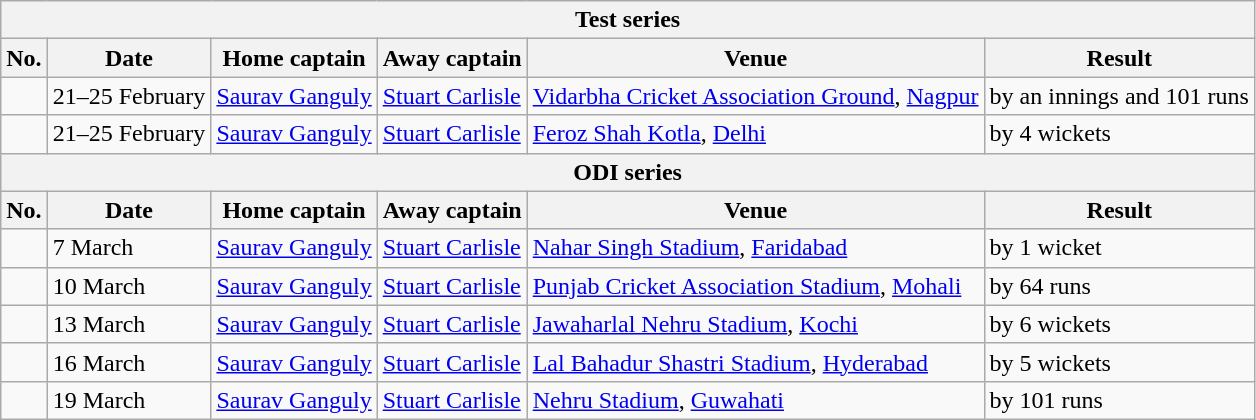<table class="wikitable">
<tr>
<th colspan="9">Test series</th>
</tr>
<tr>
<th>No.</th>
<th>Date</th>
<th>Home captain</th>
<th>Away captain</th>
<th>Venue</th>
<th>Result</th>
</tr>
<tr>
<td></td>
<td>21–25 February</td>
<td><a href='#'>Saurav Ganguly</a></td>
<td><a href='#'>Stuart Carlisle</a></td>
<td><a href='#'>Vidarbha Cricket Association Ground</a>, <a href='#'>Nagpur</a></td>
<td> by an innings and 101 runs</td>
</tr>
<tr>
<td></td>
<td>21–25 February</td>
<td><a href='#'>Saurav Ganguly</a></td>
<td><a href='#'>Stuart Carlisle</a></td>
<td><a href='#'>Feroz Shah Kotla</a>, <a href='#'>Delhi</a></td>
<td> by 4 wickets</td>
</tr>
<tr>
<th colspan="9">ODI series</th>
</tr>
<tr>
<th>No.</th>
<th>Date</th>
<th>Home captain</th>
<th>Away captain</th>
<th>Venue</th>
<th>Result</th>
</tr>
<tr>
<td></td>
<td>7 March</td>
<td><a href='#'>Saurav Ganguly</a></td>
<td><a href='#'>Stuart Carlisle</a></td>
<td><a href='#'>Nahar Singh Stadium</a>, <a href='#'>Faridabad</a></td>
<td> by 1 wicket</td>
</tr>
<tr>
<td></td>
<td>10 March</td>
<td><a href='#'>Saurav Ganguly</a></td>
<td><a href='#'>Stuart Carlisle</a></td>
<td><a href='#'>Punjab Cricket Association Stadium</a>, <a href='#'>Mohali</a></td>
<td> by 64 runs</td>
</tr>
<tr>
<td></td>
<td>13 March</td>
<td><a href='#'>Saurav Ganguly</a></td>
<td><a href='#'>Stuart Carlisle</a></td>
<td><a href='#'>Jawaharlal Nehru Stadium</a>, <a href='#'>Kochi</a></td>
<td> by 6 wickets</td>
</tr>
<tr>
<td></td>
<td>16 March</td>
<td><a href='#'>Saurav Ganguly</a></td>
<td><a href='#'>Stuart Carlisle</a></td>
<td><a href='#'>Lal Bahadur Shastri Stadium</a>, <a href='#'>Hyderabad</a></td>
<td> by 5 wickets</td>
</tr>
<tr>
<td></td>
<td>19 March</td>
<td><a href='#'>Saurav Ganguly</a></td>
<td><a href='#'>Stuart Carlisle</a></td>
<td><a href='#'>Nehru Stadium</a>, <a href='#'>Guwahati</a></td>
<td> by 101 runs</td>
</tr>
</table>
